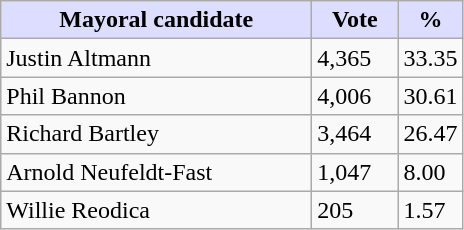<table class="wikitable">
<tr>
<th style="background:#ddf; width:200px;">Mayoral candidate </th>
<th style="background:#ddf; width:50px;">Vote</th>
<th style="background:#ddf; width:30px;">%</th>
</tr>
<tr>
<td>Justin Altmann</td>
<td>4,365</td>
<td>33.35</td>
</tr>
<tr>
<td>Phil Bannon</td>
<td>4,006</td>
<td>30.61</td>
</tr>
<tr>
<td>Richard Bartley</td>
<td>3,464</td>
<td>26.47</td>
</tr>
<tr>
<td>Arnold Neufeldt-Fast</td>
<td>1,047</td>
<td>8.00</td>
</tr>
<tr>
<td>Willie Reodica</td>
<td>205</td>
<td>1.57</td>
</tr>
</table>
